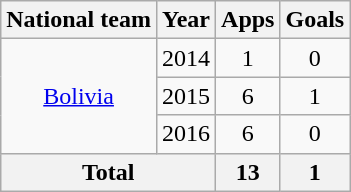<table class="wikitable" style="text-align:center;">
<tr>
<th>National team</th>
<th>Year</th>
<th>Apps</th>
<th>Goals</th>
</tr>
<tr>
<td rowspan="3"><a href='#'>Bolivia</a></td>
<td>2014</td>
<td>1</td>
<td>0</td>
</tr>
<tr>
<td>2015</td>
<td>6</td>
<td>1</td>
</tr>
<tr>
<td>2016</td>
<td>6</td>
<td>0</td>
</tr>
<tr>
<th colspan=2>Total</th>
<th>13</th>
<th>1</th>
</tr>
</table>
